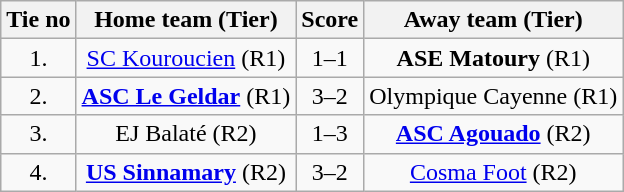<table class="wikitable" style="text-align: center">
<tr>
<th>Tie no</th>
<th>Home team (Tier)</th>
<th>Score</th>
<th>Away team (Tier)</th>
</tr>
<tr>
<td>1.</td>
<td> <a href='#'>SC Kouroucien</a> (R1)</td>
<td>1–1 </td>
<td><strong>ASE Matoury</strong> (R1) </td>
</tr>
<tr>
<td>2.</td>
<td> <strong><a href='#'>ASC Le Geldar</a></strong> (R1)</td>
<td>3–2</td>
<td>Olympique Cayenne (R1) </td>
</tr>
<tr>
<td>3.</td>
<td> EJ Balaté (R2)</td>
<td>1–3</td>
<td><strong><a href='#'>ASC Agouado</a></strong> (R2) </td>
</tr>
<tr>
<td>4.</td>
<td> <strong><a href='#'>US Sinnamary</a></strong> (R2)</td>
<td>3–2</td>
<td><a href='#'>Cosma Foot</a> (R2) </td>
</tr>
</table>
